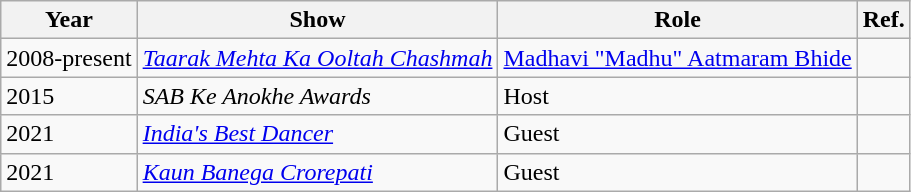<table class="wikitable">
<tr>
<th>Year</th>
<th>Show</th>
<th>Role</th>
<th>Ref.</th>
</tr>
<tr>
<td>2008-present</td>
<td><em><a href='#'>Taarak Mehta Ka Ooltah Chashmah</a></em></td>
<td><a href='#'>Madhavi "Madhu" Aatmaram Bhide</a></td>
<td></td>
</tr>
<tr>
<td>2015</td>
<td><em>SAB Ke Anokhe Awards</em></td>
<td>Host</td>
<td></td>
</tr>
<tr>
<td>2021</td>
<td><em><a href='#'>India's Best Dancer</a></em></td>
<td>Guest</td>
<td></td>
</tr>
<tr>
<td>2021</td>
<td><em><a href='#'>Kaun Banega Crorepati</a></em></td>
<td>Guest</td>
<td></td>
</tr>
</table>
